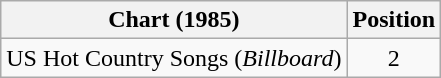<table class="wikitable">
<tr>
<th>Chart (1985)</th>
<th>Position</th>
</tr>
<tr>
<td>US Hot Country Songs (<em>Billboard</em>)</td>
<td align="center">2</td>
</tr>
</table>
